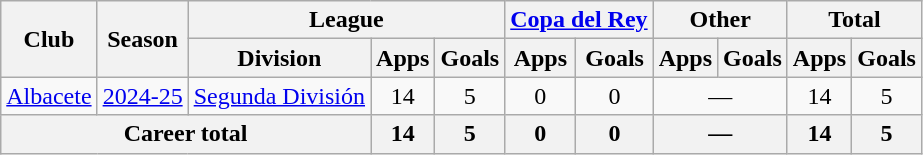<table class="wikitable" style="text-align: center">
<tr>
<th rowspan="2">Club</th>
<th rowspan="2">Season</th>
<th colspan="3">League</th>
<th colspan="2"><a href='#'>Copa del Rey</a></th>
<th colspan="2">Other</th>
<th colspan="2">Total</th>
</tr>
<tr>
<th>Division</th>
<th>Apps</th>
<th>Goals</th>
<th>Apps</th>
<th>Goals</th>
<th>Apps</th>
<th>Goals</th>
<th>Apps</th>
<th>Goals</th>
</tr>
<tr>
<td><a href='#'>Albacete</a></td>
<td><a href='#'>2024-25</a></td>
<td><a href='#'>Segunda División</a></td>
<td>14</td>
<td>5</td>
<td>0</td>
<td>0</td>
<td colspan="2">—</td>
<td>14</td>
<td>5</td>
</tr>
<tr>
<th colspan="3">Career total</th>
<th>14</th>
<th>5</th>
<th>0</th>
<th>0</th>
<th colspan="2">—</th>
<th>14</th>
<th>5</th>
</tr>
</table>
